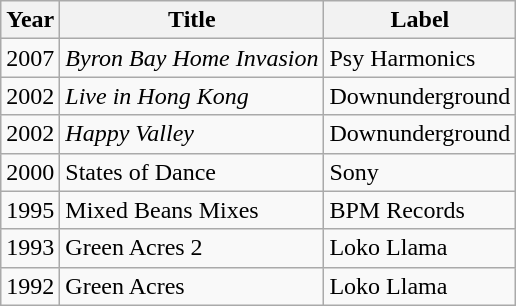<table class="wikitable sortable plainrowheaders">
<tr>
<th>Year</th>
<th>Title</th>
<th>Label</th>
</tr>
<tr>
<td>2007</td>
<td><em>Byron Bay Home Invasion</em></td>
<td>Psy Harmonics</td>
</tr>
<tr>
<td>2002</td>
<td><em>Live in Hong Kong</em></td>
<td>Downunderground</td>
</tr>
<tr>
<td>2002</td>
<td><em>Happy Valley</em></td>
<td>Downunderground</td>
</tr>
<tr>
<td>2000</td>
<td>States of Dance</td>
<td>Sony</td>
</tr>
<tr>
<td>1995</td>
<td>Mixed Beans Mixes</td>
<td>BPM Records</td>
</tr>
<tr>
<td>1993</td>
<td>Green Acres 2</td>
<td>Loko Llama</td>
</tr>
<tr>
<td>1992</td>
<td>Green Acres</td>
<td>Loko Llama</td>
</tr>
</table>
